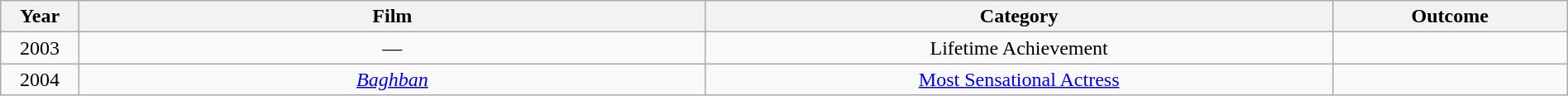<table class="wikitable sortable" style="width:100%;">
<tr>
<th width=5%>Year</th>
<th style="width:40%;">Film</th>
<th style="width:40%;">Category</th>
<th style="width:15%;">Outcome</th>
</tr>
<tr>
<td style="text-align:center;">2003</td>
<td style="text-align:center;">—</td>
<td style="text-align:center;">Lifetime Achievement</td>
<td></td>
</tr>
<tr>
<td style="text-align:center;">2004</td>
<td style="text-align:center;"><em><a href='#'>Baghban</a></em></td>
<td style="text-align:center;"><a href='#'>Most Sensational Actress</a></td>
<td></td>
</tr>
</table>
